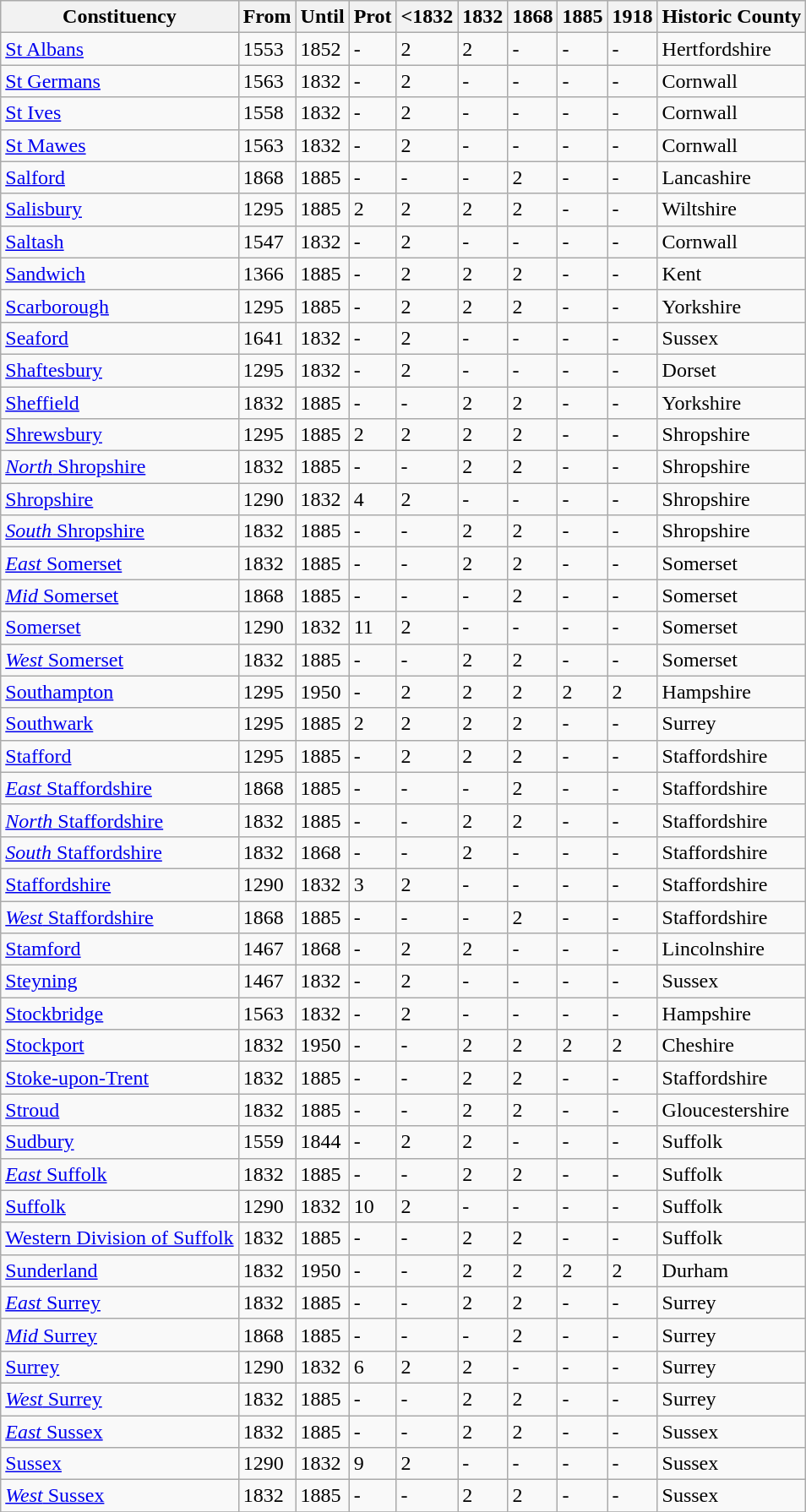<table class="wikitable">
<tr>
<th>Constituency</th>
<th>From</th>
<th>Until</th>
<th>Prot</th>
<th><1832</th>
<th>1832</th>
<th>1868</th>
<th>1885</th>
<th>1918</th>
<th>Historic County</th>
</tr>
<tr>
<td><a href='#'>St Albans</a></td>
<td>1553</td>
<td>1852</td>
<td>-</td>
<td>2</td>
<td>2</td>
<td>-</td>
<td>-</td>
<td>-</td>
<td>Hertfordshire</td>
</tr>
<tr>
<td><a href='#'>St Germans</a></td>
<td>1563</td>
<td>1832</td>
<td>-</td>
<td>2</td>
<td>-</td>
<td>-</td>
<td>-</td>
<td>-</td>
<td>Cornwall</td>
</tr>
<tr>
<td><a href='#'>St Ives</a></td>
<td>1558</td>
<td>1832</td>
<td>-</td>
<td>2</td>
<td>-</td>
<td>-</td>
<td>-</td>
<td>-</td>
<td>Cornwall</td>
</tr>
<tr>
<td><a href='#'>St Mawes</a></td>
<td>1563</td>
<td>1832</td>
<td>-</td>
<td>2</td>
<td>-</td>
<td>-</td>
<td>-</td>
<td>-</td>
<td>Cornwall</td>
</tr>
<tr>
<td><a href='#'>Salford</a></td>
<td>1868</td>
<td>1885</td>
<td>-</td>
<td>-</td>
<td>-</td>
<td>2</td>
<td>-</td>
<td>-</td>
<td>Lancashire</td>
</tr>
<tr>
<td><a href='#'>Salisbury</a></td>
<td>1295</td>
<td>1885</td>
<td>2</td>
<td>2</td>
<td>2</td>
<td>2</td>
<td>-</td>
<td>-</td>
<td>Wiltshire</td>
</tr>
<tr>
<td><a href='#'>Saltash</a></td>
<td>1547</td>
<td>1832</td>
<td>-</td>
<td>2</td>
<td>-</td>
<td>-</td>
<td>-</td>
<td>-</td>
<td>Cornwall</td>
</tr>
<tr>
<td><a href='#'>Sandwich</a></td>
<td>1366</td>
<td>1885</td>
<td>-</td>
<td>2</td>
<td>2</td>
<td>2</td>
<td>-</td>
<td>-</td>
<td>Kent</td>
</tr>
<tr>
<td><a href='#'>Scarborough</a></td>
<td>1295</td>
<td>1885</td>
<td>-</td>
<td>2</td>
<td>2</td>
<td>2</td>
<td>-</td>
<td>-</td>
<td>Yorkshire</td>
</tr>
<tr>
<td><a href='#'>Seaford</a></td>
<td>1641</td>
<td>1832</td>
<td>-</td>
<td>2</td>
<td>-</td>
<td>-</td>
<td>-</td>
<td>-</td>
<td>Sussex</td>
</tr>
<tr>
<td><a href='#'>Shaftesbury</a></td>
<td>1295</td>
<td>1832</td>
<td>-</td>
<td>2</td>
<td>-</td>
<td>-</td>
<td>-</td>
<td>-</td>
<td>Dorset</td>
</tr>
<tr>
<td><a href='#'>Sheffield</a></td>
<td>1832</td>
<td>1885</td>
<td>-</td>
<td>-</td>
<td>2</td>
<td>2</td>
<td>-</td>
<td>-</td>
<td>Yorkshire</td>
</tr>
<tr>
<td><a href='#'>Shrewsbury</a></td>
<td>1295</td>
<td>1885</td>
<td>2</td>
<td>2</td>
<td>2</td>
<td>2</td>
<td>-</td>
<td>-</td>
<td>Shropshire</td>
</tr>
<tr>
<td><a href='#'><em>North</em> Shropshire</a></td>
<td>1832</td>
<td>1885</td>
<td>-</td>
<td>-</td>
<td>2</td>
<td>2</td>
<td>-</td>
<td>-</td>
<td>Shropshire</td>
</tr>
<tr>
<td><a href='#'>Shropshire</a></td>
<td>1290</td>
<td>1832</td>
<td>4</td>
<td>2</td>
<td>-</td>
<td>-</td>
<td>-</td>
<td>-</td>
<td>Shropshire</td>
</tr>
<tr>
<td><a href='#'><em>South</em> Shropshire</a></td>
<td>1832</td>
<td>1885</td>
<td>-</td>
<td>-</td>
<td>2</td>
<td>2</td>
<td>-</td>
<td>-</td>
<td>Shropshire</td>
</tr>
<tr>
<td><a href='#'><em>East</em> Somerset</a></td>
<td>1832</td>
<td>1885</td>
<td>-</td>
<td>-</td>
<td>2</td>
<td>2</td>
<td>-</td>
<td>-</td>
<td>Somerset</td>
</tr>
<tr>
<td><a href='#'><em>Mid</em> Somerset</a></td>
<td>1868</td>
<td>1885</td>
<td>-</td>
<td>-</td>
<td>-</td>
<td>2</td>
<td>-</td>
<td>-</td>
<td>Somerset</td>
</tr>
<tr>
<td><a href='#'>Somerset</a></td>
<td>1290</td>
<td>1832</td>
<td>11</td>
<td>2</td>
<td>-</td>
<td>-</td>
<td>-</td>
<td>-</td>
<td>Somerset</td>
</tr>
<tr>
<td><a href='#'><em>West</em> Somerset</a></td>
<td>1832</td>
<td>1885</td>
<td>-</td>
<td>-</td>
<td>2</td>
<td>2</td>
<td>-</td>
<td>-</td>
<td>Somerset</td>
</tr>
<tr>
<td><a href='#'>Southampton</a></td>
<td>1295</td>
<td>1950</td>
<td>-</td>
<td>2</td>
<td>2</td>
<td>2</td>
<td>2</td>
<td>2</td>
<td>Hampshire</td>
</tr>
<tr>
<td><a href='#'>Southwark</a></td>
<td>1295</td>
<td>1885</td>
<td>2</td>
<td>2</td>
<td>2</td>
<td>2</td>
<td>-</td>
<td>-</td>
<td>Surrey</td>
</tr>
<tr>
<td><a href='#'>Stafford</a></td>
<td>1295</td>
<td>1885</td>
<td>-</td>
<td>2</td>
<td>2</td>
<td>2</td>
<td>-</td>
<td>-</td>
<td>Staffordshire</td>
</tr>
<tr>
<td><a href='#'><em>East</em> Staffordshire</a></td>
<td>1868</td>
<td>1885</td>
<td>-</td>
<td>-</td>
<td>-</td>
<td>2</td>
<td>-</td>
<td>-</td>
<td>Staffordshire</td>
</tr>
<tr>
<td><a href='#'><em>North</em> Staffordshire</a></td>
<td>1832</td>
<td>1885</td>
<td>-</td>
<td>-</td>
<td>2</td>
<td>2</td>
<td>-</td>
<td>-</td>
<td>Staffordshire</td>
</tr>
<tr>
<td><a href='#'><em>South</em> Staffordshire</a></td>
<td>1832</td>
<td>1868</td>
<td>-</td>
<td>-</td>
<td>2</td>
<td>-</td>
<td>-</td>
<td>-</td>
<td>Staffordshire</td>
</tr>
<tr>
<td><a href='#'>Staffordshire</a></td>
<td>1290</td>
<td>1832</td>
<td>3</td>
<td>2</td>
<td>-</td>
<td>-</td>
<td>-</td>
<td>-</td>
<td>Staffordshire</td>
</tr>
<tr>
<td><a href='#'><em>West</em> Staffordshire</a></td>
<td>1868</td>
<td>1885</td>
<td>-</td>
<td>-</td>
<td>-</td>
<td>2</td>
<td>-</td>
<td>-</td>
<td>Staffordshire</td>
</tr>
<tr>
<td><a href='#'>Stamford</a></td>
<td>1467</td>
<td>1868</td>
<td>-</td>
<td>2</td>
<td>2</td>
<td>-</td>
<td>-</td>
<td>-</td>
<td>Lincolnshire</td>
</tr>
<tr>
<td><a href='#'>Steyning</a></td>
<td>1467</td>
<td>1832</td>
<td>-</td>
<td>2</td>
<td>-</td>
<td>-</td>
<td>-</td>
<td>-</td>
<td>Sussex</td>
</tr>
<tr>
<td><a href='#'>Stockbridge</a></td>
<td>1563</td>
<td>1832</td>
<td>-</td>
<td>2</td>
<td>-</td>
<td>-</td>
<td>-</td>
<td>-</td>
<td>Hampshire</td>
</tr>
<tr>
<td><a href='#'>Stockport</a></td>
<td>1832</td>
<td>1950</td>
<td>-</td>
<td>-</td>
<td>2</td>
<td>2</td>
<td>2</td>
<td>2</td>
<td>Cheshire</td>
</tr>
<tr>
<td><a href='#'>Stoke-upon-Trent</a></td>
<td>1832</td>
<td>1885</td>
<td>-</td>
<td>-</td>
<td>2</td>
<td>2</td>
<td>-</td>
<td>-</td>
<td>Staffordshire</td>
</tr>
<tr>
<td><a href='#'>Stroud</a></td>
<td>1832</td>
<td>1885</td>
<td>-</td>
<td>-</td>
<td>2</td>
<td>2</td>
<td>-</td>
<td>-</td>
<td>Gloucestershire</td>
</tr>
<tr>
<td><a href='#'>Sudbury</a></td>
<td>1559</td>
<td>1844</td>
<td>-</td>
<td>2</td>
<td>2</td>
<td>-</td>
<td>-</td>
<td>-</td>
<td>Suffolk</td>
</tr>
<tr>
<td><a href='#'><em>East</em> Suffolk</a></td>
<td>1832</td>
<td>1885</td>
<td>-</td>
<td>-</td>
<td>2</td>
<td>2</td>
<td>-</td>
<td>-</td>
<td>Suffolk</td>
</tr>
<tr>
<td><a href='#'>Suffolk</a></td>
<td>1290</td>
<td>1832</td>
<td>10</td>
<td>2</td>
<td>-</td>
<td>-</td>
<td>-</td>
<td>-</td>
<td>Suffolk</td>
</tr>
<tr>
<td><a href='#'>Western Division of Suffolk</a></td>
<td>1832</td>
<td>1885</td>
<td>-</td>
<td>-</td>
<td>2</td>
<td>2</td>
<td>-</td>
<td>-</td>
<td>Suffolk</td>
</tr>
<tr>
<td><a href='#'>Sunderland</a></td>
<td>1832</td>
<td>1950</td>
<td>-</td>
<td>-</td>
<td>2</td>
<td>2</td>
<td>2</td>
<td>2</td>
<td>Durham</td>
</tr>
<tr>
<td><a href='#'><em>East</em> Surrey</a></td>
<td>1832</td>
<td>1885</td>
<td>-</td>
<td>-</td>
<td>2</td>
<td>2</td>
<td>-</td>
<td>-</td>
<td>Surrey</td>
</tr>
<tr>
<td><a href='#'><em>Mid</em> Surrey</a></td>
<td>1868</td>
<td>1885</td>
<td>-</td>
<td>-</td>
<td>-</td>
<td>2</td>
<td>-</td>
<td>-</td>
<td>Surrey</td>
</tr>
<tr>
<td><a href='#'>Surrey</a></td>
<td>1290</td>
<td>1832</td>
<td>6</td>
<td>2</td>
<td>2</td>
<td>-</td>
<td>-</td>
<td>-</td>
<td>Surrey</td>
</tr>
<tr>
<td><a href='#'><em>West</em> Surrey</a></td>
<td>1832</td>
<td>1885</td>
<td>-</td>
<td>-</td>
<td>2</td>
<td>2</td>
<td>-</td>
<td>-</td>
<td>Surrey</td>
</tr>
<tr>
<td><a href='#'><em>East</em> Sussex</a></td>
<td>1832</td>
<td>1885</td>
<td>-</td>
<td>-</td>
<td>2</td>
<td>2</td>
<td>-</td>
<td>-</td>
<td>Sussex</td>
</tr>
<tr>
<td><a href='#'>Sussex</a></td>
<td>1290</td>
<td>1832</td>
<td>9</td>
<td>2</td>
<td>-</td>
<td>-</td>
<td>-</td>
<td>-</td>
<td>Sussex</td>
</tr>
<tr>
<td><a href='#'><em>West</em> Sussex</a></td>
<td>1832</td>
<td>1885</td>
<td>-</td>
<td>-</td>
<td>2</td>
<td>2</td>
<td>-</td>
<td>-</td>
<td>Sussex</td>
</tr>
<tr>
</tr>
</table>
